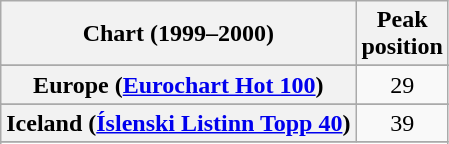<table class="wikitable sortable plainrowheaders" style="text-align:center">
<tr>
<th>Chart (1999–2000)</th>
<th>Peak<br>position</th>
</tr>
<tr>
</tr>
<tr>
</tr>
<tr>
</tr>
<tr>
</tr>
<tr>
<th scope="row">Europe (<a href='#'>Eurochart Hot 100</a>)</th>
<td>29</td>
</tr>
<tr>
</tr>
<tr>
<th scope="row">Iceland (<a href='#'>Íslenski Listinn Topp 40</a>)</th>
<td>39</td>
</tr>
<tr>
</tr>
<tr>
</tr>
<tr>
</tr>
<tr>
</tr>
<tr>
</tr>
<tr>
</tr>
<tr>
</tr>
<tr>
</tr>
<tr>
</tr>
</table>
